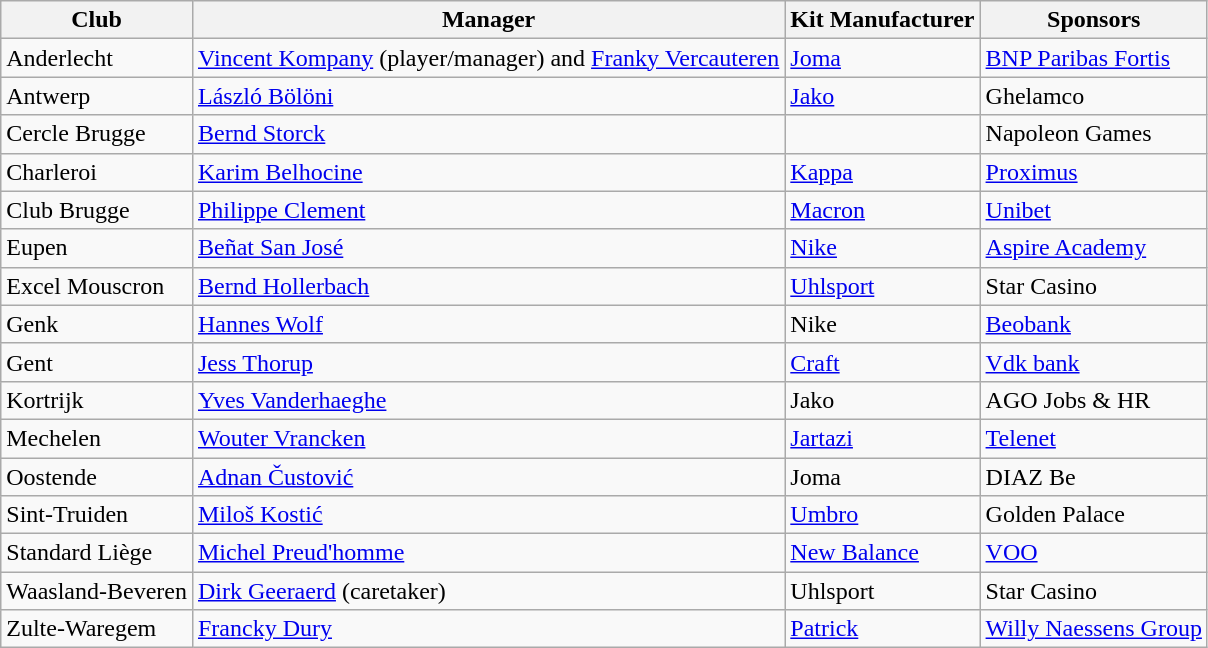<table class="wikitable sortable" style="text-align: left;">
<tr>
<th>Club</th>
<th>Manager</th>
<th>Kit Manufacturer</th>
<th>Sponsors</th>
</tr>
<tr>
<td>Anderlecht</td>
<td> <a href='#'>Vincent Kompany</a> (player/manager) and  <a href='#'>Franky Vercauteren</a></td>
<td><a href='#'>Joma</a></td>
<td><a href='#'>BNP Paribas Fortis</a></td>
</tr>
<tr>
<td>Antwerp</td>
<td> <a href='#'>László Bölöni</a></td>
<td><a href='#'>Jako</a></td>
<td>Ghelamco</td>
</tr>
<tr>
<td>Cercle Brugge</td>
<td> <a href='#'>Bernd Storck</a></td>
<td></td>
<td>Napoleon Games</td>
</tr>
<tr>
<td>Charleroi</td>
<td> <a href='#'>Karim Belhocine</a></td>
<td><a href='#'>Kappa</a></td>
<td><a href='#'>Proximus</a></td>
</tr>
<tr>
<td>Club Brugge</td>
<td> <a href='#'>Philippe Clement</a></td>
<td><a href='#'>Macron</a></td>
<td><a href='#'>Unibet</a></td>
</tr>
<tr>
<td>Eupen</td>
<td> <a href='#'>Beñat San José</a></td>
<td><a href='#'>Nike</a></td>
<td><a href='#'>Aspire Academy</a></td>
</tr>
<tr>
<td>Excel Mouscron</td>
<td> <a href='#'>Bernd Hollerbach</a></td>
<td><a href='#'>Uhlsport</a></td>
<td>Star Casino</td>
</tr>
<tr>
<td>Genk</td>
<td> <a href='#'>Hannes Wolf</a></td>
<td>Nike</td>
<td><a href='#'>Beobank</a></td>
</tr>
<tr>
<td>Gent</td>
<td> <a href='#'>Jess Thorup</a></td>
<td><a href='#'>Craft</a></td>
<td><a href='#'>Vdk bank</a></td>
</tr>
<tr>
<td>Kortrijk</td>
<td> <a href='#'>Yves Vanderhaeghe</a></td>
<td>Jako</td>
<td>AGO Jobs & HR</td>
</tr>
<tr>
<td>Mechelen</td>
<td> <a href='#'>Wouter Vrancken</a></td>
<td><a href='#'>Jartazi</a></td>
<td><a href='#'>Telenet</a></td>
</tr>
<tr>
<td>Oostende</td>
<td> <a href='#'>Adnan Čustović</a></td>
<td>Joma</td>
<td>DIAZ Be</td>
</tr>
<tr>
<td>Sint-Truiden</td>
<td> <a href='#'>Miloš Kostić</a></td>
<td><a href='#'>Umbro</a></td>
<td>Golden Palace</td>
</tr>
<tr>
<td>Standard Liège</td>
<td> <a href='#'>Michel Preud'homme</a></td>
<td><a href='#'>New Balance</a></td>
<td><a href='#'>VOO</a></td>
</tr>
<tr>
<td>Waasland-Beveren</td>
<td> <a href='#'>Dirk Geeraerd</a> (caretaker) </td>
<td>Uhlsport</td>
<td>Star Casino</td>
</tr>
<tr>
<td>Zulte-Waregem</td>
<td> <a href='#'>Francky Dury</a></td>
<td><a href='#'>Patrick</a></td>
<td><a href='#'>Willy Naessens Group</a></td>
</tr>
</table>
